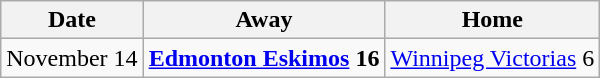<table class="wikitable">
<tr>
<th>Date</th>
<th>Away</th>
<th>Home</th>
</tr>
<tr>
<td>November 14</td>
<td><strong><a href='#'>Edmonton Eskimos</a> 16</strong></td>
<td><a href='#'>Winnipeg Victorias</a> 6</td>
</tr>
</table>
